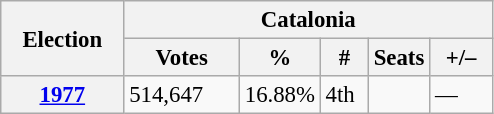<table class="wikitable" style="font-size:95%; text-align:left;">
<tr>
<th rowspan="2" width="75">Election</th>
<th colspan="5">Catalonia</th>
</tr>
<tr>
<th width="70">Votes</th>
<th width="35">%</th>
<th width="25">#</th>
<th>Seats</th>
<th width="35">+/–</th>
</tr>
<tr>
<th><a href='#'>1977</a></th>
<td>514,647</td>
<td>16.88%</td>
<td>4th</td>
<td></td>
<td>—</td>
</tr>
</table>
